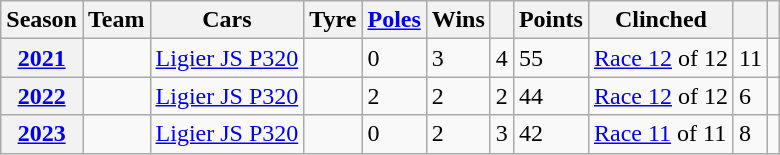<table class="wikitable">
<tr>
<th>Season</th>
<th>Team</th>
<th>Cars</th>
<th>Tyre</th>
<th><a href='#'>Poles</a></th>
<th>Wins</th>
<th></th>
<th>Points</th>
<th>Clinched</th>
<th></th>
<th></th>
</tr>
<tr>
<th><a href='#'>2021</a></th>
<td></td>
<td><a href='#'>Ligier JS P320</a></td>
<td></td>
<td>0</td>
<td>3</td>
<td>4</td>
<td>55</td>
<td><a href='#'>Race 12</a> of 12</td>
<td>11</td>
<td></td>
</tr>
<tr>
<th><a href='#'>2022</a></th>
<td></td>
<td><a href='#'>Ligier JS P320</a></td>
<td></td>
<td>2</td>
<td>2</td>
<td>2</td>
<td>44</td>
<td><a href='#'>Race 12</a> of 12</td>
<td>6</td>
<td></td>
</tr>
<tr>
<th><a href='#'>2023</a></th>
<td></td>
<td><a href='#'>Ligier JS P320</a></td>
<td></td>
<td>0</td>
<td>2</td>
<td>3</td>
<td>42</td>
<td><a href='#'>Race 11</a> of 11</td>
<td>8</td>
<td></td>
</tr>
</table>
